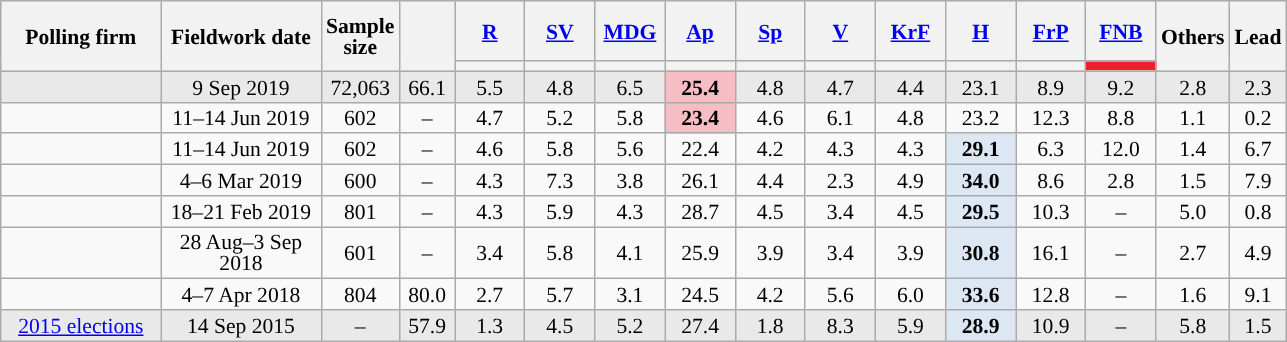<table class="wikitable sortable" style="text-align:center;font-size:90%;line-height:14px;">
<tr style="height:40px;">
<th style="width:100px;" rowspan="2">Polling firm</th>
<th style="width:100px;" rowspan="2">Fieldwork date</th>
<th style="width:35px;" rowspan="2">Sample<br>size</th>
<th style="width:30px;" rowspan="2"></th>
<th class="unsortable" style="width:40px;"><a href='#'>R</a></th>
<th class="unsortable" style="width:40px;"><a href='#'>SV</a></th>
<th class="unsortable" style="width:40px;"><a href='#'>MDG</a></th>
<th class="unsortable" style="width:40px;"><a href='#'>Ap</a></th>
<th class="unsortable" style="width:40px;"><a href='#'>Sp</a></th>
<th class="unsortable" style="width:40px;"><a href='#'>V</a></th>
<th class="unsortable" style="width:40px;"><a href='#'>KrF</a></th>
<th class="unsortable" style="width:40px;"><a href='#'>H</a></th>
<th class="unsortable" style="width:40px;"><a href='#'>FrP</a></th>
<th class="unsortable" style="width:40px;"><a href='#'>FNB</a></th>
<th class="unsortable" style="width:30px;" rowspan="2">Others</th>
<th style="width:30px;" rowspan="2">Lead</th>
</tr>
<tr>
<th style="background:"></th>
<th style="background:"></th>
<th style="background:"></th>
<th style="background:"></th>
<th style="background:"></th>
<th style="background:"></th>
<th style="background:"></th>
<th style="background:"></th>
<th style="background:"></th>
<th style="background:#EA212D;"></th>
</tr>
<tr style="background:#E9E9E9;">
<td></td>
<td data-sort-value="2019-09-09">9 Sep 2019</td>
<td>72,063</td>
<td>66.1</td>
<td>5.5</td>
<td>4.8</td>
<td>6.5</td>
<td style="background:#F7BDC5;"><strong>25.4</strong></td>
<td>4.8</td>
<td>4.7</td>
<td>4.4</td>
<td>23.1</td>
<td>8.9</td>
<td>9.2</td>
<td>2.8</td>
<td style="background:">2.3</td>
</tr>
<tr>
<td></td>
<td data-sort-value="2019-06-14">11–14 Jun 2019</td>
<td>602</td>
<td>–</td>
<td>4.7</td>
<td>5.2</td>
<td>5.8</td>
<td style="background:#F7BDC5;"><strong>23.4</strong></td>
<td>4.6</td>
<td>6.1</td>
<td>4.8</td>
<td>23.2</td>
<td>12.3</td>
<td>8.8</td>
<td>1.1</td>
<td style="background:">0.2</td>
</tr>
<tr>
<td></td>
<td data-sort-value="2019-06-14">11–14 Jun 2019</td>
<td>602</td>
<td>–</td>
<td>4.6</td>
<td>5.8</td>
<td>5.6</td>
<td>22.4</td>
<td>4.2</td>
<td>4.3</td>
<td>4.3</td>
<td style="background:#DCE7F3;"><strong>29.1</strong></td>
<td>6.3</td>
<td>12.0</td>
<td>1.4</td>
<td style="background:">6.7</td>
</tr>
<tr>
<td></td>
<td data-sort-value="2019-03-06">4–6 Mar 2019</td>
<td>600</td>
<td>–</td>
<td>4.3</td>
<td>7.3</td>
<td>3.8</td>
<td>26.1</td>
<td>4.4</td>
<td>2.3</td>
<td>4.9</td>
<td style="background:#DCE7F3;"><strong>34.0</strong></td>
<td>8.6</td>
<td>2.8</td>
<td>1.5</td>
<td style="background:">7.9</td>
</tr>
<tr>
<td></td>
<td data-sort-value="2019-02-21">18–21 Feb 2019</td>
<td>801</td>
<td>–</td>
<td>4.3</td>
<td>5.9</td>
<td>4.3</td>
<td>28.7</td>
<td>4.5</td>
<td>3.4</td>
<td>4.5</td>
<td style="background:#DCE7F3;"><strong>29.5</strong></td>
<td>10.3</td>
<td>–</td>
<td>5.0</td>
<td style="background:">0.8</td>
</tr>
<tr>
<td></td>
<td data-sort-value="2018-09-03">28 Aug–3 Sep 2018</td>
<td>601</td>
<td>–</td>
<td>3.4</td>
<td>5.8</td>
<td>4.1</td>
<td>25.9</td>
<td>3.9</td>
<td>3.4</td>
<td>3.9</td>
<td style="background:#DCE7F3;"><strong>30.8</strong></td>
<td>16.1</td>
<td>–</td>
<td>2.7</td>
<td style="background:">4.9</td>
</tr>
<tr>
<td></td>
<td data-sort-value="2018-04-07">4–7 Apr 2018</td>
<td>804</td>
<td>80.0</td>
<td>2.7</td>
<td>5.7</td>
<td>3.1</td>
<td>24.5</td>
<td>4.2</td>
<td>5.6</td>
<td>6.0</td>
<td style="background:#DCE7F3;"><strong>33.6</strong></td>
<td>12.8</td>
<td>–</td>
<td>1.6</td>
<td style="background:">9.1</td>
</tr>
<tr style="background:#E9E9E9;">
<td><a href='#'>2015 elections</a></td>
<td data-sort-value="2015-09-14">14 Sep 2015</td>
<td>–</td>
<td>57.9</td>
<td>1.3</td>
<td>4.5</td>
<td>5.2</td>
<td>27.4</td>
<td>1.8</td>
<td>8.3</td>
<td>5.9</td>
<td style="background:#DCE7F3;"><strong>28.9</strong></td>
<td>10.9</td>
<td>–</td>
<td>5.8</td>
<td style="background:">1.5</td>
</tr>
</table>
